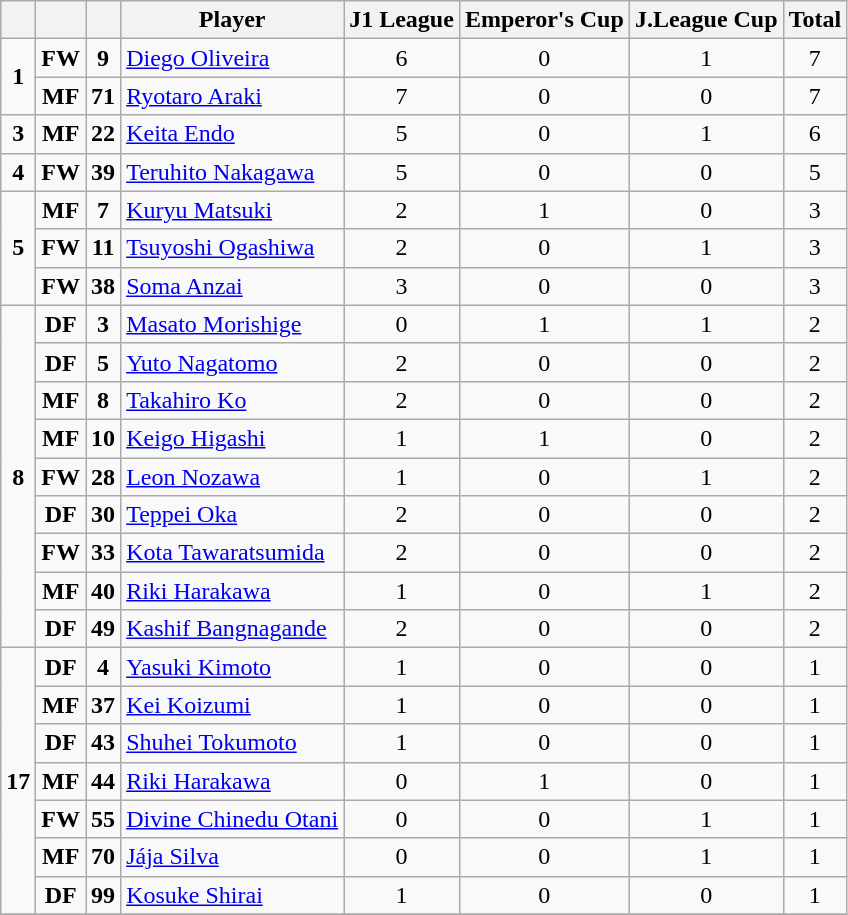<table class="wikitable sortable" style="text-align:center">
<tr>
<th></th>
<th></th>
<th></th>
<th>Player</th>
<th>J1 League</th>
<th>Emperor's Cup</th>
<th>J.League Cup</th>
<th><strong>Total</strong></th>
</tr>
<tr>
<td rowspan="2"><strong>1</strong></td>
<td><strong>FW</strong></td>
<td><strong>9</strong></td>
<td style="text-align:left;"> <a href='#'>Diego Oliveira</a></td>
<td>6</td>
<td>0</td>
<td>1</td>
<td>7</td>
</tr>
<tr>
<td><strong>MF</strong></td>
<td><strong>71</strong></td>
<td style="text-align:left;"> <a href='#'>Ryotaro Araki</a></td>
<td>7</td>
<td>0</td>
<td>0</td>
<td>7</td>
</tr>
<tr>
<td rowspan="1"><strong>3</strong></td>
<td><strong>MF</strong></td>
<td><strong>22</strong></td>
<td style="text-align:left;"> <a href='#'>Keita Endo</a></td>
<td>5</td>
<td>0</td>
<td>1</td>
<td>6</td>
</tr>
<tr>
<td rowspan="1"><strong>4</strong></td>
<td><strong>FW</strong></td>
<td><strong>39</strong></td>
<td style="text-align:left;"> <a href='#'>Teruhito Nakagawa</a></td>
<td>5</td>
<td>0</td>
<td>0</td>
<td>5</td>
</tr>
<tr>
<td rowspan="3"><strong>5</strong></td>
<td><strong>MF</strong></td>
<td><strong>7</strong></td>
<td style="text-align:left;"> <a href='#'>Kuryu Matsuki</a></td>
<td>2</td>
<td>1</td>
<td>0</td>
<td>3</td>
</tr>
<tr>
<td><strong>FW</strong></td>
<td><strong>11</strong></td>
<td style="text-align:left;"> <a href='#'>Tsuyoshi Ogashiwa</a></td>
<td>2</td>
<td>0</td>
<td>1</td>
<td>3</td>
</tr>
<tr>
<td><strong>FW</strong></td>
<td><strong>38</strong></td>
<td style="text-align:left;"> <a href='#'>Soma Anzai</a></td>
<td>3</td>
<td>0</td>
<td>0</td>
<td>3</td>
</tr>
<tr>
<td rowspan="9"><strong>8</strong></td>
<td><strong>DF</strong></td>
<td><strong>3</strong></td>
<td style="text-align:left;"> <a href='#'>Masato Morishige</a></td>
<td>0</td>
<td>1</td>
<td>1</td>
<td>2</td>
</tr>
<tr>
<td><strong>DF</strong></td>
<td><strong>5</strong></td>
<td style="text-align:left;"> <a href='#'>Yuto Nagatomo</a></td>
<td>2</td>
<td>0</td>
<td>0</td>
<td>2</td>
</tr>
<tr>
<td><strong>MF</strong></td>
<td><strong>8</strong></td>
<td style="text-align:left;"> <a href='#'>Takahiro Ko</a></td>
<td>2</td>
<td>0</td>
<td>0</td>
<td>2</td>
</tr>
<tr>
<td><strong>MF</strong></td>
<td><strong>10</strong></td>
<td style="text-align:left;"> <a href='#'>Keigo Higashi</a></td>
<td>1</td>
<td>1</td>
<td>0</td>
<td>2</td>
</tr>
<tr>
<td><strong>FW</strong></td>
<td><strong>28</strong></td>
<td style="text-align:left;"> <a href='#'>Leon Nozawa</a></td>
<td>1</td>
<td>0</td>
<td>1</td>
<td>2</td>
</tr>
<tr>
<td><strong>DF</strong></td>
<td><strong>30</strong></td>
<td style="text-align:left;"> <a href='#'>Teppei Oka</a></td>
<td>2</td>
<td>0</td>
<td>0</td>
<td>2</td>
</tr>
<tr>
<td><strong>FW</strong></td>
<td><strong>33</strong></td>
<td style="text-align:left;"> <a href='#'>Kota Tawaratsumida</a></td>
<td>2</td>
<td>0</td>
<td>0</td>
<td>2</td>
</tr>
<tr>
<td><strong>MF</strong></td>
<td><strong>40</strong></td>
<td style="text-align:left;"> <a href='#'>Riki Harakawa</a></td>
<td>1</td>
<td>0</td>
<td>1</td>
<td>2</td>
</tr>
<tr>
<td><strong>DF</strong></td>
<td><strong>49</strong></td>
<td style="text-align:left;"> <a href='#'>Kashif Bangnagande</a></td>
<td>2</td>
<td>0</td>
<td>0</td>
<td>2</td>
</tr>
<tr>
<td rowspan="7"><strong>17</strong></td>
<td><strong>DF</strong></td>
<td><strong>4</strong></td>
<td style="text-align:left;"> <a href='#'>Yasuki Kimoto</a></td>
<td>1</td>
<td>0</td>
<td>0</td>
<td>1</td>
</tr>
<tr>
<td><strong>MF</strong></td>
<td><strong>37</strong></td>
<td style="text-align:left;"> <a href='#'>Kei Koizumi</a></td>
<td>1</td>
<td>0</td>
<td>0</td>
<td>1</td>
</tr>
<tr>
<td><strong>DF</strong></td>
<td><strong>43</strong></td>
<td style="text-align:left;"> <a href='#'>Shuhei Tokumoto</a></td>
<td>1</td>
<td>0</td>
<td>0</td>
<td>1</td>
</tr>
<tr>
<td><strong>MF</strong></td>
<td><strong>44</strong></td>
<td style="text-align:left;"> <a href='#'>Riki Harakawa</a></td>
<td>0</td>
<td>1</td>
<td>0</td>
<td>1</td>
</tr>
<tr>
<td><strong>FW</strong></td>
<td><strong>55</strong></td>
<td style="text-align:left;"> <a href='#'>Divine Chinedu Otani</a></td>
<td>0</td>
<td>0</td>
<td>1</td>
<td>1</td>
</tr>
<tr>
<td><strong>MF</strong></td>
<td><strong>70</strong></td>
<td style="text-align:left;"> <a href='#'>Jája Silva</a></td>
<td>0</td>
<td>0</td>
<td>1</td>
<td>1</td>
</tr>
<tr>
<td><strong>DF</strong></td>
<td><strong>99</strong></td>
<td style="text-align:left;"> <a href='#'>Kosuke Shirai</a></td>
<td>1</td>
<td>0</td>
<td>0</td>
<td>1</td>
</tr>
<tr>
</tr>
</table>
